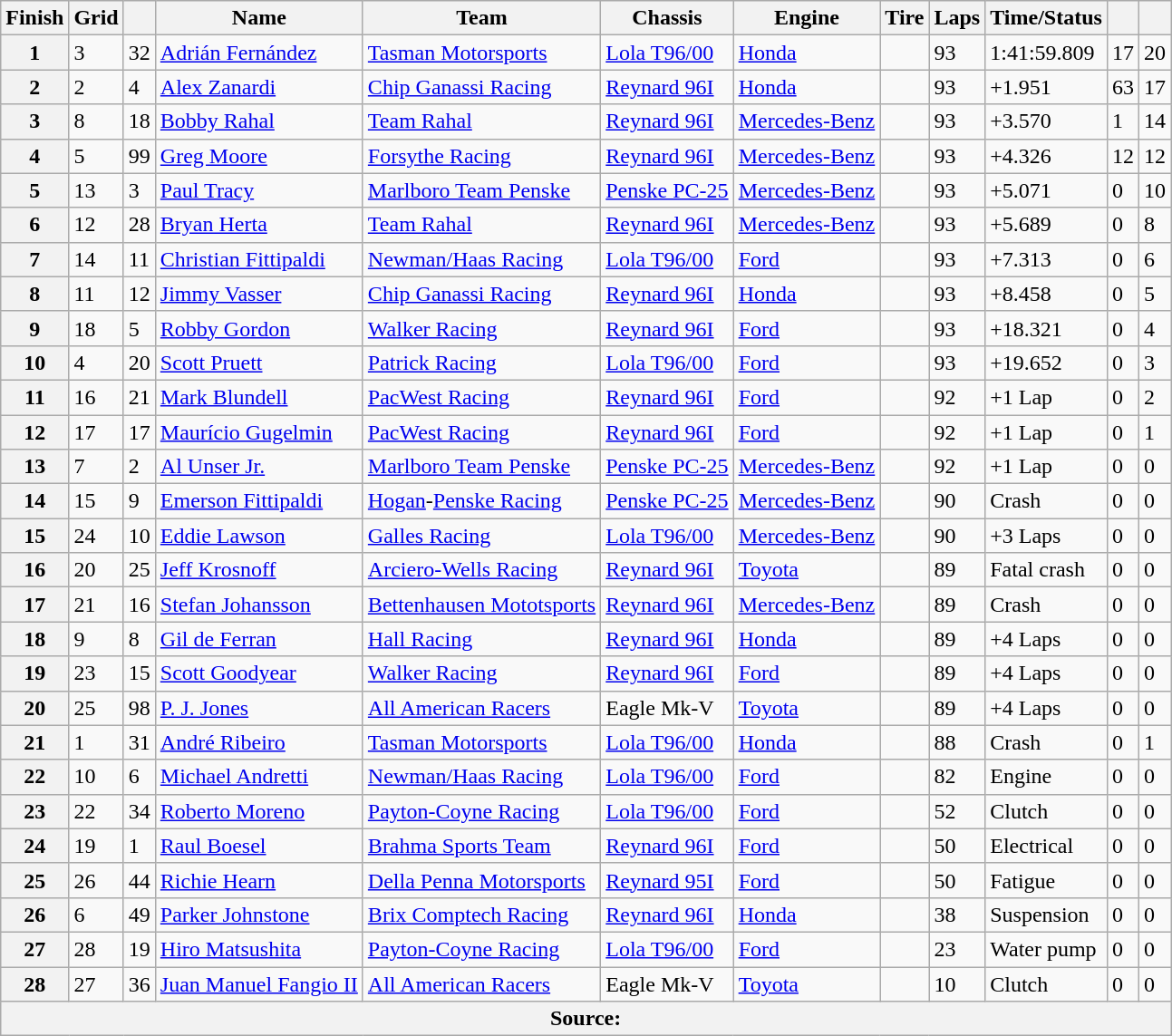<table class="wikitable">
<tr>
<th>Finish</th>
<th>Grid</th>
<th></th>
<th>Name</th>
<th>Team</th>
<th>Chassis</th>
<th>Engine</th>
<th>Tire</th>
<th>Laps</th>
<th>Time/Status</th>
<th></th>
<th></th>
</tr>
<tr>
<th>1</th>
<td>3</td>
<td>32</td>
<td> <a href='#'>Adrián Fernández</a></td>
<td><a href='#'>Tasman Motorsports</a></td>
<td><a href='#'>Lola T96/00</a></td>
<td><a href='#'>Honda</a></td>
<td></td>
<td>93</td>
<td>1:41:59.809</td>
<td>17</td>
<td>20</td>
</tr>
<tr>
<th>2</th>
<td>2</td>
<td>4</td>
<td> <a href='#'>Alex Zanardi</a></td>
<td><a href='#'>Chip Ganassi Racing</a></td>
<td><a href='#'>Reynard 96I</a></td>
<td><a href='#'>Honda</a></td>
<td></td>
<td>93</td>
<td>+1.951</td>
<td>63</td>
<td>17</td>
</tr>
<tr>
<th>3</th>
<td>8</td>
<td>18</td>
<td> <a href='#'>Bobby Rahal</a></td>
<td><a href='#'>Team Rahal</a></td>
<td><a href='#'>Reynard 96I</a></td>
<td><a href='#'>Mercedes-Benz</a></td>
<td></td>
<td>93</td>
<td>+3.570</td>
<td>1</td>
<td>14</td>
</tr>
<tr>
<th>4</th>
<td>5</td>
<td>99</td>
<td> <a href='#'>Greg Moore</a></td>
<td><a href='#'>Forsythe Racing</a></td>
<td><a href='#'>Reynard 96I</a></td>
<td><a href='#'>Mercedes-Benz</a></td>
<td></td>
<td>93</td>
<td>+4.326</td>
<td>12</td>
<td>12</td>
</tr>
<tr>
<th>5</th>
<td>13</td>
<td>3</td>
<td> <a href='#'>Paul Tracy</a></td>
<td><a href='#'>Marlboro Team Penske</a></td>
<td><a href='#'>Penske PC-25</a></td>
<td><a href='#'>Mercedes-Benz</a></td>
<td></td>
<td>93</td>
<td>+5.071</td>
<td>0</td>
<td>10</td>
</tr>
<tr>
<th>6</th>
<td>12</td>
<td>28</td>
<td> <a href='#'>Bryan Herta</a></td>
<td><a href='#'>Team Rahal</a></td>
<td><a href='#'>Reynard 96I</a></td>
<td><a href='#'>Mercedes-Benz</a></td>
<td></td>
<td>93</td>
<td>+5.689</td>
<td>0</td>
<td>8</td>
</tr>
<tr>
<th>7</th>
<td>14</td>
<td>11</td>
<td> <a href='#'>Christian Fittipaldi</a></td>
<td><a href='#'>Newman/Haas Racing</a></td>
<td><a href='#'>Lola T96/00</a></td>
<td><a href='#'>Ford</a></td>
<td></td>
<td>93</td>
<td>+7.313</td>
<td>0</td>
<td>6</td>
</tr>
<tr>
<th>8</th>
<td>11</td>
<td>12</td>
<td> <a href='#'>Jimmy Vasser</a></td>
<td><a href='#'>Chip Ganassi Racing</a></td>
<td><a href='#'>Reynard 96I</a></td>
<td><a href='#'>Honda</a></td>
<td></td>
<td>93</td>
<td>+8.458</td>
<td>0</td>
<td>5</td>
</tr>
<tr>
<th>9</th>
<td>18</td>
<td>5</td>
<td> <a href='#'>Robby Gordon</a></td>
<td><a href='#'>Walker Racing</a></td>
<td><a href='#'>Reynard 96I</a></td>
<td><a href='#'>Ford</a></td>
<td></td>
<td>93</td>
<td>+18.321</td>
<td>0</td>
<td>4</td>
</tr>
<tr>
<th>10</th>
<td>4</td>
<td>20</td>
<td> <a href='#'>Scott Pruett</a></td>
<td><a href='#'>Patrick Racing</a></td>
<td><a href='#'>Lola T96/00</a></td>
<td><a href='#'>Ford</a></td>
<td></td>
<td>93</td>
<td>+19.652</td>
<td>0</td>
<td>3</td>
</tr>
<tr>
<th>11</th>
<td>16</td>
<td>21</td>
<td> <a href='#'>Mark Blundell</a></td>
<td><a href='#'>PacWest Racing</a></td>
<td><a href='#'>Reynard 96I</a></td>
<td><a href='#'>Ford</a></td>
<td></td>
<td>92</td>
<td>+1 Lap</td>
<td>0</td>
<td>2</td>
</tr>
<tr>
<th>12</th>
<td>17</td>
<td>17</td>
<td> <a href='#'>Maurício Gugelmin</a></td>
<td><a href='#'>PacWest Racing</a></td>
<td><a href='#'>Reynard 96I</a></td>
<td><a href='#'>Ford</a></td>
<td></td>
<td>92</td>
<td>+1 Lap</td>
<td>0</td>
<td>1</td>
</tr>
<tr>
<th>13</th>
<td>7</td>
<td>2</td>
<td> <a href='#'>Al Unser Jr.</a></td>
<td><a href='#'>Marlboro Team Penske</a></td>
<td><a href='#'>Penske PC-25</a></td>
<td><a href='#'>Mercedes-Benz</a></td>
<td></td>
<td>92</td>
<td>+1 Lap</td>
<td>0</td>
<td>0</td>
</tr>
<tr>
<th>14</th>
<td>15</td>
<td>9</td>
<td> <a href='#'>Emerson Fittipaldi</a></td>
<td><a href='#'>Hogan</a>-<a href='#'>Penske Racing</a></td>
<td><a href='#'>Penske PC-25</a></td>
<td><a href='#'>Mercedes-Benz</a></td>
<td></td>
<td>90</td>
<td>Crash</td>
<td>0</td>
<td>0</td>
</tr>
<tr>
<th>15</th>
<td>24</td>
<td>10</td>
<td> <a href='#'>Eddie Lawson</a></td>
<td><a href='#'>Galles Racing</a></td>
<td><a href='#'>Lola T96/00</a></td>
<td><a href='#'>Mercedes-Benz</a></td>
<td></td>
<td>90</td>
<td>+3 Laps</td>
<td>0</td>
<td>0</td>
</tr>
<tr>
<th>16</th>
<td>20</td>
<td>25</td>
<td> <a href='#'>Jeff Krosnoff</a></td>
<td><a href='#'>Arciero-Wells Racing</a></td>
<td><a href='#'>Reynard 96I</a></td>
<td><a href='#'>Toyota</a></td>
<td></td>
<td>89</td>
<td>Fatal crash</td>
<td>0</td>
<td>0</td>
</tr>
<tr>
<th>17</th>
<td>21</td>
<td>16</td>
<td> <a href='#'>Stefan Johansson</a></td>
<td><a href='#'>Bettenhausen Mototsports</a></td>
<td><a href='#'>Reynard 96I</a></td>
<td><a href='#'>Mercedes-Benz</a></td>
<td></td>
<td>89</td>
<td>Crash</td>
<td>0</td>
<td>0</td>
</tr>
<tr>
<th>18</th>
<td>9</td>
<td>8</td>
<td> <a href='#'>Gil de Ferran</a></td>
<td><a href='#'>Hall Racing</a></td>
<td><a href='#'>Reynard 96I</a></td>
<td><a href='#'>Honda</a></td>
<td></td>
<td>89</td>
<td>+4 Laps</td>
<td>0</td>
<td>0</td>
</tr>
<tr>
<th>19</th>
<td>23</td>
<td>15</td>
<td> <a href='#'>Scott Goodyear</a></td>
<td><a href='#'>Walker Racing</a></td>
<td><a href='#'>Reynard 96I</a></td>
<td><a href='#'>Ford</a></td>
<td></td>
<td>89</td>
<td>+4 Laps</td>
<td>0</td>
<td>0</td>
</tr>
<tr>
<th>20</th>
<td>25</td>
<td>98</td>
<td> <a href='#'>P. J. Jones</a></td>
<td><a href='#'>All American Racers</a></td>
<td>Eagle Mk-V</td>
<td><a href='#'>Toyota</a></td>
<td></td>
<td>89</td>
<td>+4 Laps</td>
<td>0</td>
<td>0</td>
</tr>
<tr>
<th>21</th>
<td>1</td>
<td>31</td>
<td> <a href='#'>André Ribeiro</a></td>
<td><a href='#'>Tasman Motorsports</a></td>
<td><a href='#'>Lola T96/00</a></td>
<td><a href='#'>Honda</a></td>
<td></td>
<td>88</td>
<td>Crash</td>
<td>0</td>
<td>1</td>
</tr>
<tr>
<th>22</th>
<td>10</td>
<td>6</td>
<td> <a href='#'>Michael Andretti</a></td>
<td><a href='#'>Newman/Haas Racing</a></td>
<td><a href='#'>Lola T96/00</a></td>
<td><a href='#'>Ford</a></td>
<td></td>
<td>82</td>
<td>Engine</td>
<td>0</td>
<td>0</td>
</tr>
<tr>
<th>23</th>
<td>22</td>
<td>34</td>
<td> <a href='#'>Roberto Moreno</a></td>
<td><a href='#'>Payton-Coyne Racing</a></td>
<td><a href='#'>Lola T96/00</a></td>
<td><a href='#'>Ford</a></td>
<td></td>
<td>52</td>
<td>Clutch</td>
<td>0</td>
<td>0</td>
</tr>
<tr>
<th>24</th>
<td>19</td>
<td>1</td>
<td> <a href='#'>Raul Boesel</a></td>
<td><a href='#'>Brahma Sports Team</a></td>
<td><a href='#'>Reynard 96I</a></td>
<td><a href='#'>Ford</a></td>
<td></td>
<td>50</td>
<td>Electrical</td>
<td>0</td>
<td>0</td>
</tr>
<tr>
<th>25</th>
<td>26</td>
<td>44</td>
<td> <a href='#'>Richie Hearn</a></td>
<td><a href='#'>Della Penna Motorsports</a></td>
<td><a href='#'>Reynard 95I</a></td>
<td><a href='#'>Ford</a></td>
<td></td>
<td>50</td>
<td>Fatigue</td>
<td>0</td>
<td>0</td>
</tr>
<tr>
<th>26</th>
<td>6</td>
<td>49</td>
<td> <a href='#'>Parker Johnstone</a></td>
<td><a href='#'>Brix Comptech Racing</a></td>
<td><a href='#'>Reynard 96I</a></td>
<td><a href='#'>Honda</a></td>
<td></td>
<td>38</td>
<td>Suspension</td>
<td>0</td>
<td>0</td>
</tr>
<tr>
<th>27</th>
<td>28</td>
<td>19</td>
<td> <a href='#'>Hiro Matsushita</a></td>
<td><a href='#'>Payton-Coyne Racing</a></td>
<td><a href='#'>Lola T96/00</a></td>
<td><a href='#'>Ford</a></td>
<td></td>
<td>23</td>
<td>Water pump</td>
<td>0</td>
<td>0</td>
</tr>
<tr>
<th>28</th>
<td>27</td>
<td>36</td>
<td> <a href='#'>Juan Manuel Fangio II</a></td>
<td><a href='#'>All American Racers</a></td>
<td>Eagle Mk-V</td>
<td><a href='#'>Toyota</a></td>
<td></td>
<td>10</td>
<td>Clutch</td>
<td>0</td>
<td>0</td>
</tr>
<tr>
<th colspan=12>Source:</th>
</tr>
</table>
